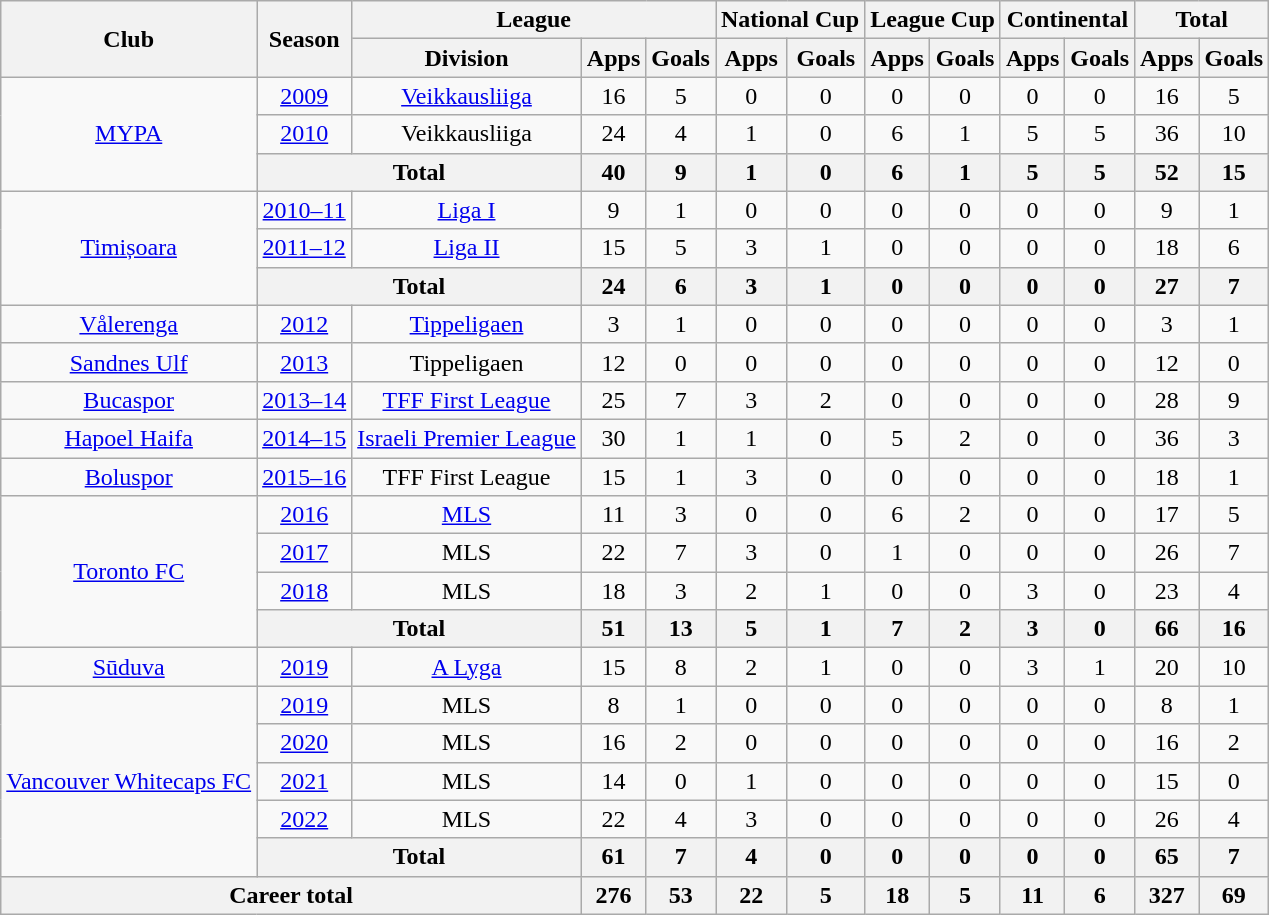<table class="wikitable" style="text-align: center">
<tr>
<th rowspan="2">Club</th>
<th rowspan="2">Season</th>
<th colspan="3">League</th>
<th colspan="2">National Cup</th>
<th colspan="2">League Cup</th>
<th colspan="2">Continental</th>
<th colspan="2">Total</th>
</tr>
<tr>
<th>Division</th>
<th>Apps</th>
<th>Goals</th>
<th>Apps</th>
<th>Goals</th>
<th>Apps</th>
<th>Goals</th>
<th>Apps</th>
<th>Goals</th>
<th>Apps</th>
<th>Goals</th>
</tr>
<tr>
<td rowspan="3"><a href='#'>MYPA</a></td>
<td><a href='#'>2009</a></td>
<td><a href='#'>Veikkausliiga</a></td>
<td>16</td>
<td>5</td>
<td>0</td>
<td>0</td>
<td>0</td>
<td>0</td>
<td>0</td>
<td>0</td>
<td>16</td>
<td>5</td>
</tr>
<tr>
<td><a href='#'>2010</a></td>
<td>Veikkausliiga</td>
<td>24</td>
<td>4</td>
<td>1</td>
<td>0</td>
<td>6</td>
<td>1</td>
<td>5</td>
<td>5</td>
<td>36</td>
<td>10</td>
</tr>
<tr>
<th colspan="2">Total</th>
<th>40</th>
<th>9</th>
<th>1</th>
<th>0</th>
<th>6</th>
<th>1</th>
<th>5</th>
<th>5</th>
<th>52</th>
<th>15</th>
</tr>
<tr>
<td rowspan="3"><a href='#'>Timișoara</a></td>
<td><a href='#'>2010–11</a></td>
<td><a href='#'>Liga I</a></td>
<td>9</td>
<td>1</td>
<td>0</td>
<td>0</td>
<td>0</td>
<td>0</td>
<td>0</td>
<td>0</td>
<td>9</td>
<td>1</td>
</tr>
<tr>
<td><a href='#'>2011–12</a></td>
<td><a href='#'>Liga II</a></td>
<td>15</td>
<td>5</td>
<td>3</td>
<td>1</td>
<td>0</td>
<td>0</td>
<td>0</td>
<td>0</td>
<td>18</td>
<td>6</td>
</tr>
<tr>
<th colspan="2">Total</th>
<th>24</th>
<th>6</th>
<th>3</th>
<th>1</th>
<th>0</th>
<th>0</th>
<th>0</th>
<th>0</th>
<th>27</th>
<th>7</th>
</tr>
<tr>
<td><a href='#'>Vålerenga</a></td>
<td><a href='#'>2012</a></td>
<td><a href='#'>Tippeligaen</a></td>
<td>3</td>
<td>1</td>
<td>0</td>
<td>0</td>
<td>0</td>
<td>0</td>
<td>0</td>
<td>0</td>
<td>3</td>
<td>1</td>
</tr>
<tr>
<td><a href='#'>Sandnes Ulf</a></td>
<td><a href='#'>2013</a></td>
<td>Tippeligaen</td>
<td>12</td>
<td>0</td>
<td>0</td>
<td>0</td>
<td>0</td>
<td>0</td>
<td>0</td>
<td>0</td>
<td>12</td>
<td>0</td>
</tr>
<tr>
<td><a href='#'>Bucaspor</a></td>
<td><a href='#'>2013–14</a></td>
<td><a href='#'>TFF First League</a></td>
<td>25</td>
<td>7</td>
<td>3</td>
<td>2</td>
<td>0</td>
<td>0</td>
<td>0</td>
<td>0</td>
<td>28</td>
<td>9</td>
</tr>
<tr>
<td><a href='#'>Hapoel Haifa</a></td>
<td><a href='#'>2014–15</a></td>
<td><a href='#'>Israeli Premier League</a></td>
<td>30</td>
<td>1</td>
<td>1</td>
<td>0</td>
<td>5</td>
<td>2</td>
<td>0</td>
<td>0</td>
<td>36</td>
<td>3</td>
</tr>
<tr>
<td><a href='#'>Boluspor</a></td>
<td><a href='#'>2015–16</a></td>
<td>TFF First League</td>
<td>15</td>
<td>1</td>
<td>3</td>
<td>0</td>
<td>0</td>
<td>0</td>
<td>0</td>
<td>0</td>
<td>18</td>
<td>1</td>
</tr>
<tr>
<td rowspan="4"><a href='#'>Toronto FC</a></td>
<td><a href='#'>2016</a></td>
<td><a href='#'>MLS</a></td>
<td>11</td>
<td>3</td>
<td>0</td>
<td>0</td>
<td>6</td>
<td>2</td>
<td>0</td>
<td>0</td>
<td>17</td>
<td>5</td>
</tr>
<tr>
<td><a href='#'>2017</a></td>
<td>MLS</td>
<td>22</td>
<td>7</td>
<td>3</td>
<td>0</td>
<td>1</td>
<td>0</td>
<td>0</td>
<td>0</td>
<td>26</td>
<td>7</td>
</tr>
<tr>
<td><a href='#'>2018</a></td>
<td>MLS</td>
<td>18</td>
<td>3</td>
<td>2</td>
<td>1</td>
<td>0</td>
<td>0</td>
<td>3</td>
<td>0</td>
<td>23</td>
<td>4</td>
</tr>
<tr>
<th colspan="2">Total</th>
<th>51</th>
<th>13</th>
<th>5</th>
<th>1</th>
<th>7</th>
<th>2</th>
<th>3</th>
<th>0</th>
<th>66</th>
<th>16</th>
</tr>
<tr>
<td><a href='#'>Sūduva</a></td>
<td><a href='#'>2019</a></td>
<td><a href='#'>A Lyga</a></td>
<td>15</td>
<td>8</td>
<td>2</td>
<td>1</td>
<td>0</td>
<td>0</td>
<td>3</td>
<td>1</td>
<td>20</td>
<td>10</td>
</tr>
<tr>
<td rowspan="5"><a href='#'>Vancouver Whitecaps FC</a></td>
<td><a href='#'>2019</a></td>
<td>MLS</td>
<td>8</td>
<td>1</td>
<td>0</td>
<td>0</td>
<td>0</td>
<td>0</td>
<td>0</td>
<td>0</td>
<td>8</td>
<td>1</td>
</tr>
<tr>
<td><a href='#'>2020</a></td>
<td>MLS</td>
<td>16</td>
<td>2</td>
<td>0</td>
<td>0</td>
<td>0</td>
<td>0</td>
<td>0</td>
<td>0</td>
<td>16</td>
<td>2</td>
</tr>
<tr>
<td><a href='#'>2021</a></td>
<td>MLS</td>
<td>14</td>
<td>0</td>
<td>1</td>
<td>0</td>
<td>0</td>
<td>0</td>
<td>0</td>
<td>0</td>
<td>15</td>
<td>0</td>
</tr>
<tr>
<td><a href='#'>2022</a></td>
<td>MLS</td>
<td>22</td>
<td>4</td>
<td>3</td>
<td>0</td>
<td>0</td>
<td>0</td>
<td>0</td>
<td>0</td>
<td>26</td>
<td>4</td>
</tr>
<tr>
<th colspan="2">Total</th>
<th>61</th>
<th>7</th>
<th>4</th>
<th>0</th>
<th>0</th>
<th>0</th>
<th>0</th>
<th>0</th>
<th>65</th>
<th>7</th>
</tr>
<tr>
<th colspan="3">Career total</th>
<th>276</th>
<th>53</th>
<th>22</th>
<th>5</th>
<th>18</th>
<th>5</th>
<th>11</th>
<th>6</th>
<th>327</th>
<th>69</th>
</tr>
</table>
